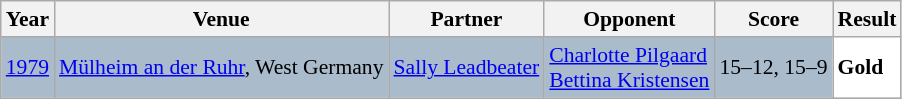<table class="sortable wikitable" style="font-size: 90%;">
<tr>
<th>Year</th>
<th>Venue</th>
<th>Partner</th>
<th>Opponent</th>
<th>Score</th>
<th>Result</th>
</tr>
<tr style="background:#AABBCC">
<td align="center"><a href='#'>1979</a></td>
<td align="left"><a href='#'>Mülheim an der Ruhr</a>, West Germany</td>
<td align="left"> <a href='#'>Sally Leadbeater</a></td>
<td align="left"> <a href='#'>Charlotte Pilgaard</a><br> <a href='#'>Bettina Kristensen</a></td>
<td align="left">15–12, 15–9</td>
<td style="text-align:left; background:white"> <strong>Gold</strong></td>
</tr>
</table>
